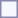<table style="border:1px solid #8888aa; background-color:#f7f8ff; padding:5px; font-size:95%; margin: 0px 12px 12px 0px;">
<tr style="background:#ccc;">
</tr>
</table>
